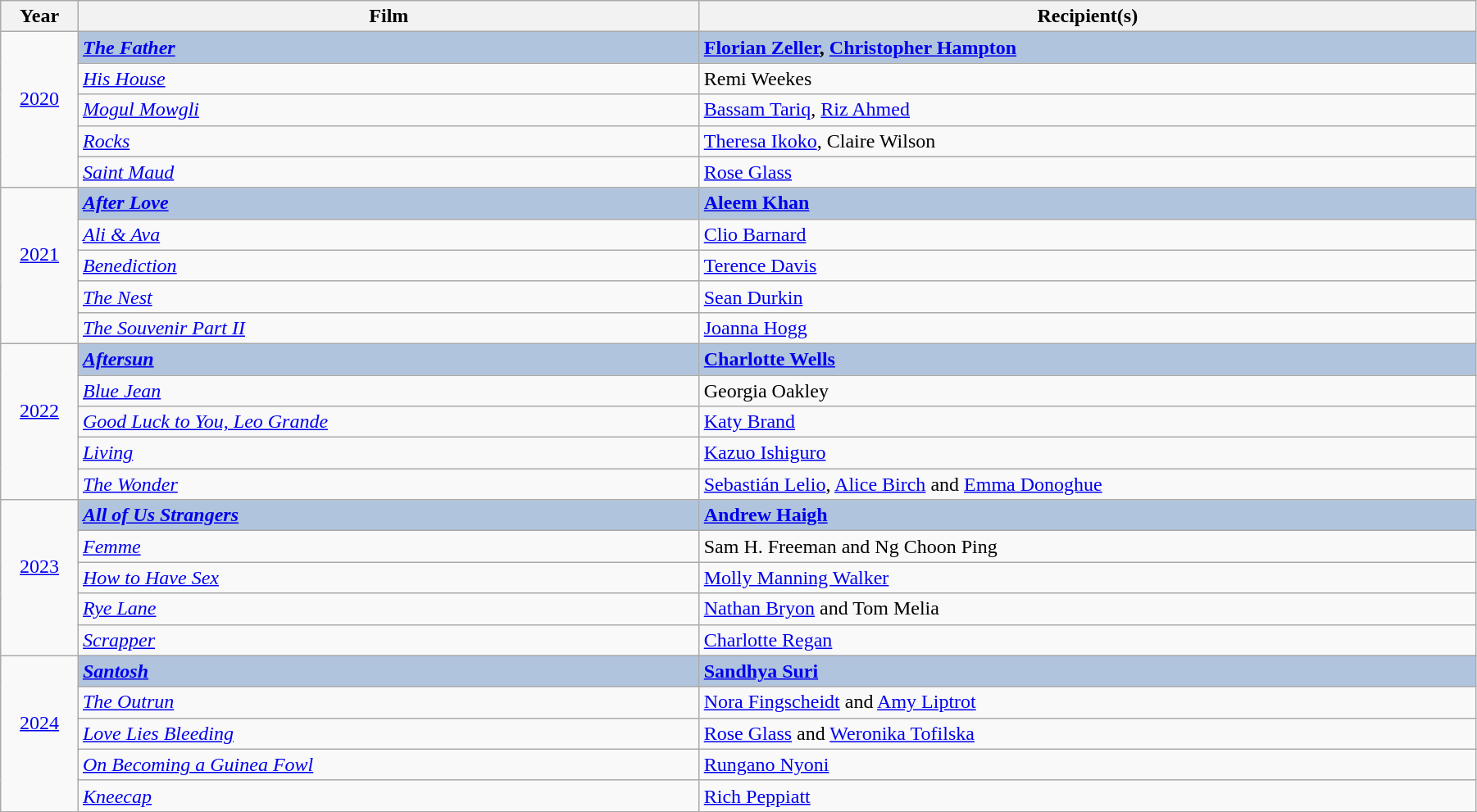<table class="wikitable" width="95%" cellpadding="5">
<tr>
<th width="5%">Year</th>
<th width="40%">Film</th>
<th width="50%">Recipient(s)</th>
</tr>
<tr>
<td rowspan="5" style="text-align:center;"><a href='#'>2020</a><br><br></td>
<td style="background:#B0C4DE"><strong><em><a href='#'>The Father</a></em></strong></td>
<td style="background:#B0C4DE"><strong><a href='#'>Florian Zeller</a>, <a href='#'>Christopher Hampton</a></strong></td>
</tr>
<tr>
<td><em><a href='#'>His House</a></em></td>
<td>Remi Weekes</td>
</tr>
<tr>
<td><em><a href='#'>Mogul Mowgli</a></em></td>
<td><a href='#'>Bassam Tariq</a>, <a href='#'>Riz Ahmed</a></td>
</tr>
<tr>
<td><em><a href='#'>Rocks</a></em></td>
<td><a href='#'>Theresa Ikoko</a>, Claire Wilson</td>
</tr>
<tr>
<td><em><a href='#'>Saint Maud</a></em></td>
<td><a href='#'>Rose Glass</a></td>
</tr>
<tr>
<td rowspan="5" style="text-align:center;"><a href='#'>2021</a><br><br></td>
<td style="background:#B0C4DE"><strong><em><a href='#'>After Love</a></em></strong></td>
<td style="background:#B0C4DE"><strong><a href='#'>Aleem
Khan</a></strong></td>
</tr>
<tr>
<td><em><a href='#'>Ali & Ava</a></em></td>
<td><a href='#'>Clio Barnard</a></td>
</tr>
<tr>
<td><em><a href='#'>Benediction</a></em></td>
<td><a href='#'>Terence Davis</a></td>
</tr>
<tr>
<td><em><a href='#'>The Nest</a></em></td>
<td><a href='#'>Sean Durkin</a></td>
</tr>
<tr>
<td><em><a href='#'>The Souvenir Part II</a></em></td>
<td><a href='#'>Joanna Hogg</a></td>
</tr>
<tr>
<td rowspan="5" style="text-align:center;"><a href='#'>2022</a><br><br></td>
<td style="background:#B0C4DE"><strong><em><a href='#'>Aftersun</a></em></strong></td>
<td style="background:#B0C4DE"><strong><a href='#'>Charlotte Wells</a></strong></td>
</tr>
<tr>
<td><em><a href='#'>Blue Jean</a></em></td>
<td>Georgia Oakley</td>
</tr>
<tr>
<td><em><a href='#'>Good Luck to You, Leo Grande</a></em></td>
<td><a href='#'>Katy Brand</a></td>
</tr>
<tr>
<td><em><a href='#'>Living</a></em></td>
<td><a href='#'>Kazuo Ishiguro</a></td>
</tr>
<tr>
<td><em><a href='#'>The Wonder</a></em></td>
<td><a href='#'>Sebastián Lelio</a>, <a href='#'>Alice Birch</a> and <a href='#'>Emma Donoghue</a></td>
</tr>
<tr>
<td rowspan="5" style="text-align:center;"><a href='#'>2023</a><br><br></td>
<td style="background:#B0C4DE"><strong><em><a href='#'>All of Us Strangers</a></em></strong></td>
<td style="background:#B0C4DE"><strong><a href='#'>Andrew Haigh</a></strong></td>
</tr>
<tr>
<td><em><a href='#'>Femme</a></em></td>
<td>Sam H. Freeman and Ng Choon Ping</td>
</tr>
<tr>
<td><em><a href='#'>How to Have Sex</a></em></td>
<td><a href='#'>Molly Manning Walker</a></td>
</tr>
<tr>
<td><em><a href='#'>Rye Lane</a></em></td>
<td><a href='#'>Nathan Bryon</a> and Tom Melia</td>
</tr>
<tr>
<td><em><a href='#'>Scrapper</a></em></td>
<td><a href='#'>Charlotte Regan</a></td>
</tr>
<tr>
<td rowspan="5" style="text-align:center;"><a href='#'>2024</a><br><br></td>
<td style="background:#B0C4DE"><strong><em><a href='#'>Santosh</a></em></strong></td>
<td style="background:#B0C4DE"><strong><a href='#'>Sandhya Suri</a></strong></td>
</tr>
<tr>
<td><em><a href='#'>The Outrun</a></em></td>
<td><a href='#'>Nora Fingscheidt</a> and <a href='#'>Amy Liptrot</a></td>
</tr>
<tr>
<td><em><a href='#'>Love Lies Bleeding</a></em></td>
<td><a href='#'>Rose Glass</a> and <a href='#'>Weronika Tofilska</a></td>
</tr>
<tr>
<td><em><a href='#'>On Becoming a Guinea Fowl</a></em></td>
<td><a href='#'>Rungano Nyoni</a></td>
</tr>
<tr>
<td><em><a href='#'>Kneecap</a></em></td>
<td><a href='#'>Rich Peppiatt</a></td>
</tr>
<tr>
</tr>
</table>
